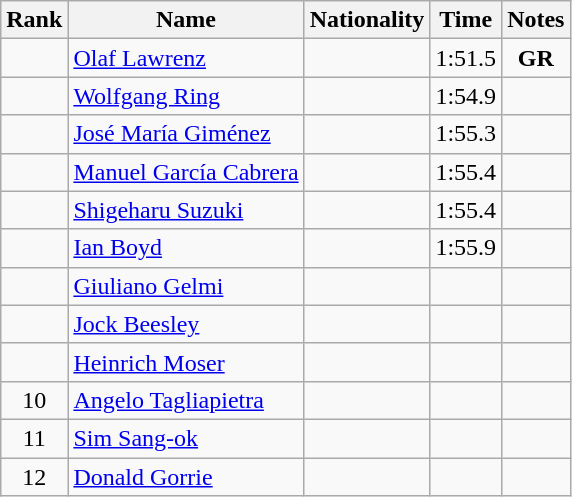<table class="wikitable sortable" style="text-align:center">
<tr>
<th>Rank</th>
<th>Name</th>
<th>Nationality</th>
<th>Time</th>
<th>Notes</th>
</tr>
<tr>
<td></td>
<td align=left><a href='#'>Olaf Lawrenz</a></td>
<td align=left></td>
<td>1:51.5</td>
<td><strong>GR</strong></td>
</tr>
<tr>
<td></td>
<td align=left><a href='#'>Wolfgang Ring</a></td>
<td align=left></td>
<td>1:54.9</td>
<td></td>
</tr>
<tr>
<td></td>
<td align=left><a href='#'>José María Giménez</a></td>
<td align=left></td>
<td>1:55.3</td>
<td></td>
</tr>
<tr>
<td></td>
<td align=left><a href='#'>Manuel García Cabrera</a></td>
<td align=left></td>
<td>1:55.4</td>
<td></td>
</tr>
<tr>
<td></td>
<td align=left><a href='#'>Shigeharu Suzuki</a></td>
<td align=left></td>
<td>1:55.4</td>
<td></td>
</tr>
<tr>
<td></td>
<td align=left><a href='#'>Ian Boyd</a></td>
<td align=left></td>
<td>1:55.9</td>
<td></td>
</tr>
<tr>
<td></td>
<td align=left><a href='#'>Giuliano Gelmi</a></td>
<td align=left></td>
<td></td>
<td></td>
</tr>
<tr>
<td></td>
<td align=left><a href='#'>Jock Beesley</a></td>
<td align=left></td>
<td></td>
<td></td>
</tr>
<tr>
<td></td>
<td align=left><a href='#'>Heinrich Moser</a></td>
<td align=left></td>
<td></td>
<td></td>
</tr>
<tr>
<td>10</td>
<td align=left><a href='#'>Angelo Tagliapietra</a></td>
<td align=left></td>
<td></td>
<td></td>
</tr>
<tr>
<td>11</td>
<td align=left><a href='#'>Sim Sang-ok</a></td>
<td align=left></td>
<td></td>
<td></td>
</tr>
<tr>
<td>12</td>
<td align=left><a href='#'>Donald Gorrie</a></td>
<td align=left></td>
<td></td>
<td></td>
</tr>
</table>
